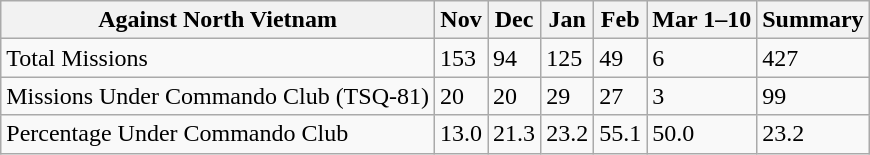<table class="wikitable">
<tr>
<th>Against North Vietnam</th>
<th>Nov</th>
<th>Dec</th>
<th>Jan</th>
<th>Feb</th>
<th>Mar 1–10</th>
<th>Summary</th>
</tr>
<tr>
<td>Total Missions</td>
<td>153</td>
<td>94</td>
<td>125</td>
<td>49</td>
<td>6</td>
<td>427</td>
</tr>
<tr>
<td>Missions Under Commando Club (TSQ-81)</td>
<td>20</td>
<td>20</td>
<td>29</td>
<td>27</td>
<td>3</td>
<td>99</td>
</tr>
<tr>
<td>Percentage Under Commando Club</td>
<td>13.0</td>
<td>21.3</td>
<td>23.2</td>
<td>55.1</td>
<td>50.0</td>
<td>23.2</td>
</tr>
</table>
